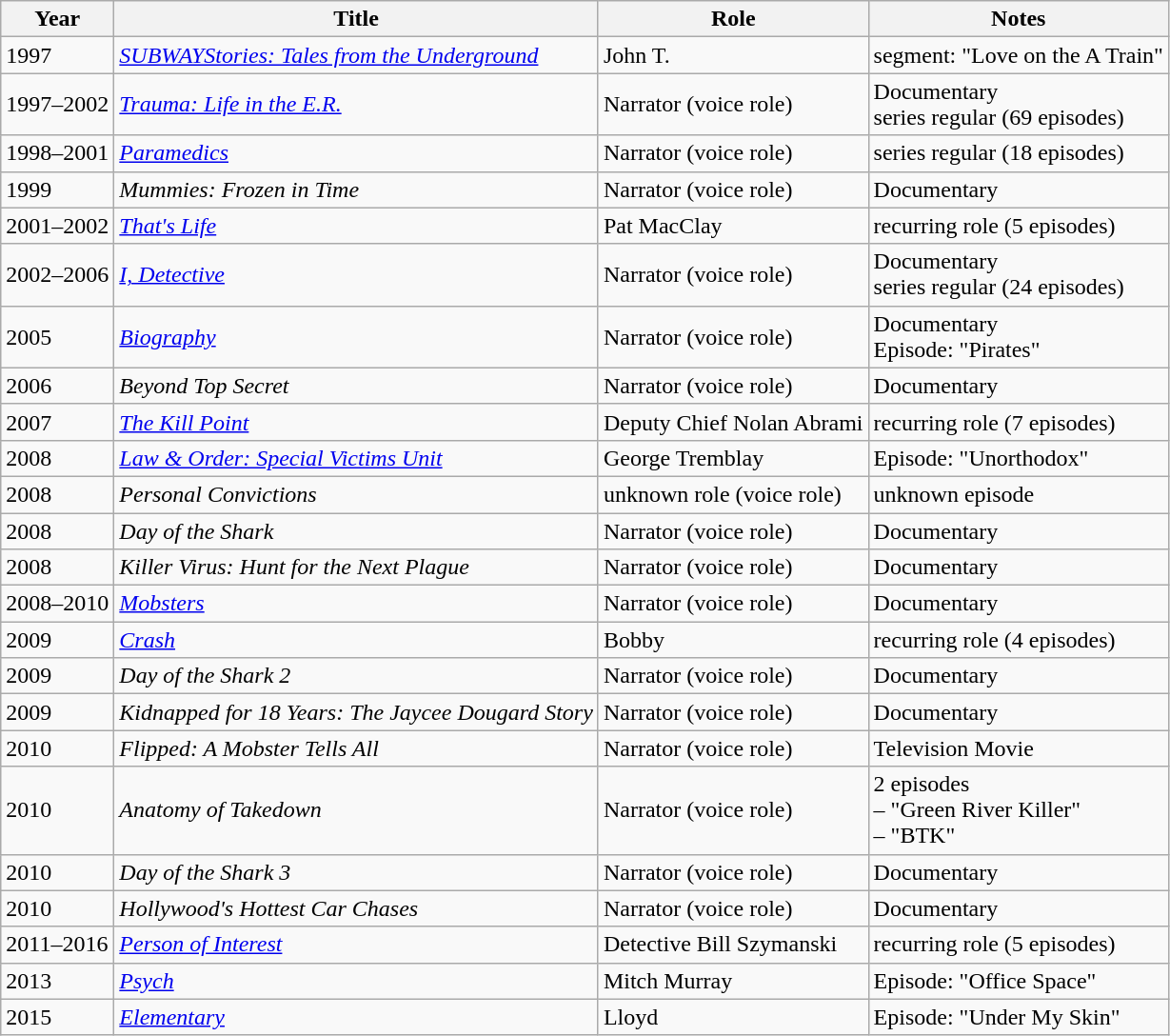<table class="wikitable">
<tr>
<th>Year</th>
<th>Title</th>
<th>Role</th>
<th>Notes</th>
</tr>
<tr>
<td>1997</td>
<td><em><a href='#'>SUBWAYStories: Tales from the Underground</a></em></td>
<td>John T.</td>
<td>segment: "Love on the A Train"</td>
</tr>
<tr>
<td>1997–2002</td>
<td><em><a href='#'>Trauma: Life in the E.R.</a></em></td>
<td>Narrator (voice role)</td>
<td>Documentary<br>series regular (69 episodes)</td>
</tr>
<tr>
<td>1998–2001</td>
<td><em><a href='#'>Paramedics</a></em></td>
<td>Narrator (voice role)</td>
<td>series regular (18 episodes)</td>
</tr>
<tr>
<td>1999</td>
<td><em>Mummies: Frozen in Time</em></td>
<td>Narrator (voice role)</td>
<td>Documentary</td>
</tr>
<tr>
<td>2001–2002</td>
<td><em><a href='#'>That's Life</a></em></td>
<td>Pat MacClay</td>
<td>recurring role (5 episodes)</td>
</tr>
<tr>
<td>2002–2006</td>
<td><em><a href='#'>I, Detective</a></em></td>
<td>Narrator (voice role)</td>
<td>Documentary<br>series regular (24 episodes)</td>
</tr>
<tr>
<td>2005</td>
<td><em><a href='#'>Biography</a></em></td>
<td>Narrator (voice role)</td>
<td>Documentary<br>Episode: "Pirates"</td>
</tr>
<tr>
<td>2006</td>
<td><em>Beyond Top Secret</em></td>
<td>Narrator (voice role)</td>
<td>Documentary</td>
</tr>
<tr>
<td>2007</td>
<td><em><a href='#'>The Kill Point</a></em></td>
<td>Deputy Chief Nolan Abrami</td>
<td>recurring role (7 episodes)</td>
</tr>
<tr>
<td>2008</td>
<td><em><a href='#'>Law & Order: Special Victims Unit</a></em></td>
<td>George Tremblay</td>
<td>Episode: "Unorthodox"</td>
</tr>
<tr>
<td>2008</td>
<td><em>Personal Convictions</em></td>
<td>unknown role (voice role)</td>
<td>unknown episode</td>
</tr>
<tr>
<td>2008</td>
<td><em>Day of the Shark</em></td>
<td>Narrator (voice role)</td>
<td>Documentary</td>
</tr>
<tr>
<td>2008</td>
<td><em>Killer Virus: Hunt for the Next Plague</em></td>
<td>Narrator (voice role)</td>
<td>Documentary</td>
</tr>
<tr>
<td>2008–2010</td>
<td><em><a href='#'>Mobsters</a></em></td>
<td>Narrator (voice role)</td>
<td>Documentary</td>
</tr>
<tr>
<td>2009</td>
<td><em><a href='#'>Crash</a></em></td>
<td>Bobby</td>
<td>recurring role (4 episodes)</td>
</tr>
<tr>
<td>2009</td>
<td><em>Day of the Shark 2</em></td>
<td>Narrator (voice role)</td>
<td>Documentary</td>
</tr>
<tr>
<td>2009</td>
<td><em>Kidnapped for 18 Years: The Jaycee Dougard Story</em></td>
<td>Narrator (voice role)</td>
<td>Documentary</td>
</tr>
<tr>
<td>2010</td>
<td><em>Flipped: A Mobster Tells All</em></td>
<td>Narrator (voice role)</td>
<td>Television Movie</td>
</tr>
<tr>
<td>2010</td>
<td><em>Anatomy of Takedown</em></td>
<td>Narrator (voice role)</td>
<td>2 episodes<br>– "Green River Killer"<br>– "BTK"</td>
</tr>
<tr>
<td>2010</td>
<td><em>Day of the Shark 3</em></td>
<td>Narrator (voice role)</td>
<td>Documentary</td>
</tr>
<tr>
<td>2010</td>
<td><em>Hollywood's Hottest Car Chases</em></td>
<td>Narrator (voice role)</td>
<td>Documentary</td>
</tr>
<tr>
<td>2011–2016</td>
<td><em><a href='#'>Person of Interest</a></em></td>
<td>Detective Bill Szymanski</td>
<td>recurring role (5 episodes)</td>
</tr>
<tr>
<td>2013</td>
<td><em><a href='#'>Psych</a></em></td>
<td>Mitch Murray</td>
<td>Episode: "Office Space"</td>
</tr>
<tr>
<td>2015</td>
<td><em><a href='#'>Elementary</a></em></td>
<td>Lloyd</td>
<td>Episode: "Under My Skin"</td>
</tr>
</table>
